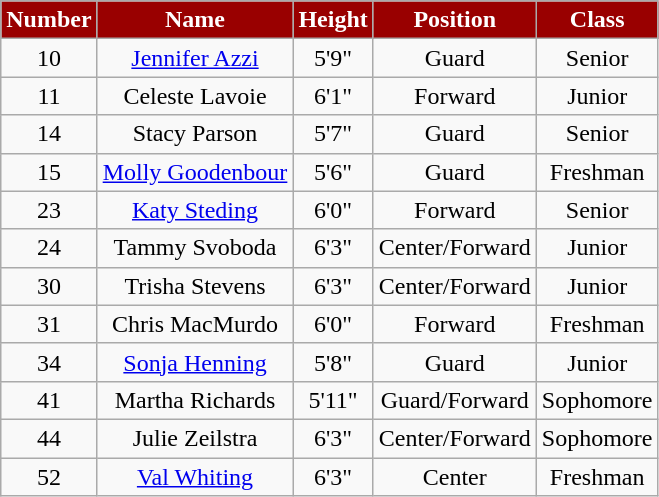<table class="wikitable">
<tr>
<th style="background:#990000;color:#FFFFFF;">Number</th>
<th style="background:#990000;color:#FFFFFF;">Name</th>
<th style="background:#990000;color:#FFFFFF;">Height</th>
<th style="background:#990000;color:#FFFFFF;">Position</th>
<th style="background:#990000;color:#FFFFFF;">Class</th>
</tr>
<tr align="center">
<td>10</td>
<td><a href='#'>Jennifer Azzi</a></td>
<td>5'9"</td>
<td>Guard</td>
<td>Senior</td>
</tr>
<tr align="center">
<td>11</td>
<td>Celeste Lavoie</td>
<td>6'1"</td>
<td>Forward</td>
<td>Junior</td>
</tr>
<tr align="center">
<td>14</td>
<td>Stacy Parson</td>
<td>5'7"</td>
<td>Guard</td>
<td>Senior</td>
</tr>
<tr align="center">
<td>15</td>
<td><a href='#'>Molly Goodenbour</a></td>
<td>5'6"</td>
<td>Guard</td>
<td>Freshman</td>
</tr>
<tr align="center">
<td>23</td>
<td><a href='#'>Katy Steding</a></td>
<td>6'0"</td>
<td>Forward</td>
<td>Senior</td>
</tr>
<tr align="center">
<td>24</td>
<td>Tammy Svoboda</td>
<td>6'3"</td>
<td>Center/Forward</td>
<td>Junior</td>
</tr>
<tr align="center">
<td>30</td>
<td>Trisha Stevens</td>
<td>6'3"</td>
<td>Center/Forward</td>
<td>Junior</td>
</tr>
<tr align="center">
<td>31</td>
<td>Chris MacMurdo</td>
<td>6'0"</td>
<td>Forward</td>
<td>Freshman</td>
</tr>
<tr align="center">
<td>34</td>
<td><a href='#'>Sonja Henning</a></td>
<td>5'8"</td>
<td>Guard</td>
<td>Junior</td>
</tr>
<tr align="center">
<td>41</td>
<td>Martha Richards</td>
<td>5'11"</td>
<td>Guard/Forward</td>
<td>Sophomore</td>
</tr>
<tr align="center">
<td>44</td>
<td>Julie Zeilstra</td>
<td>6'3"</td>
<td>Center/Forward</td>
<td>Sophomore</td>
</tr>
<tr align="center">
<td>52</td>
<td><a href='#'>Val Whiting</a></td>
<td>6'3"</td>
<td>Center</td>
<td>Freshman</td>
</tr>
</table>
